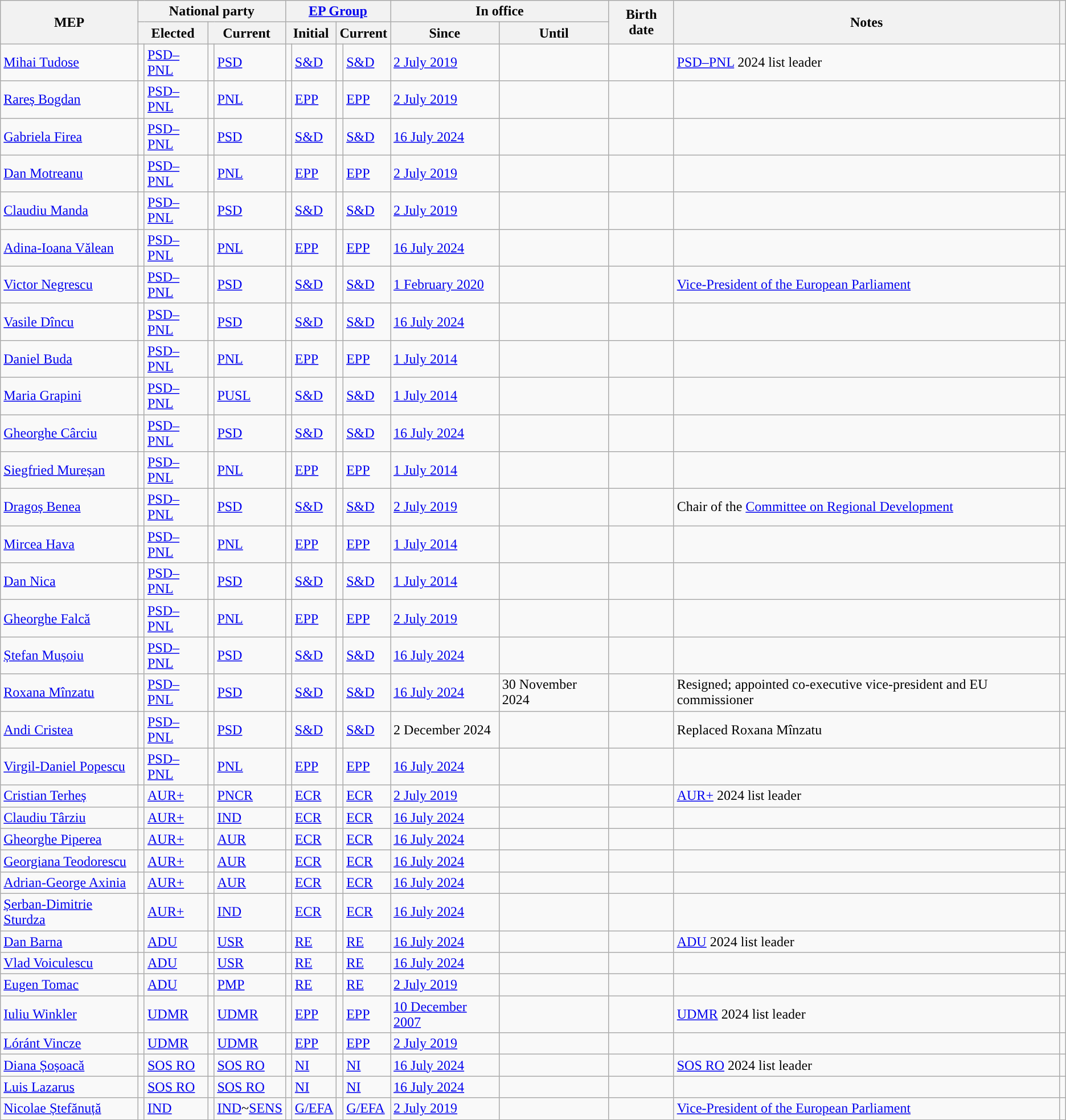<table class="wikitable sortable" style="text-align:left">
<tr>
<th rowspan="2">MEP</th>
<th colspan="4">National party</th>
<th colspan="4"><a href='#'>EP Group</a></th>
<th colspan="2">In office</th>
<th rowspan="2">Birth date</th>
<th rowspan="2">Notes</th>
<th rowspan="2" class="unsortable"></th>
</tr>
<tr>
<th colspan="2">Elected</th>
<th colspan="2">Current</th>
<th colspan="2">Initial</th>
<th colspan="2">Current</th>
<th>Since</th>
<th>Until</th>
</tr>
<tr>
<td><a href='#'>Mihai Tudose</a></td>
<td style="background: "></td>
<td><a href='#'>PSD–PNL</a></td>
<td style="background: "></td>
<td><a href='#'>PSD</a></td>
<td style="background: "></td>
<td><a href='#'>S&D</a></td>
<td style="background: "></td>
<td><a href='#'>S&D</a></td>
<td><a href='#'>2 July 2019</a></td>
<td></td>
<td></td>
<td><a href='#'>PSD–PNL</a> 2024 list leader</td>
<td></td>
</tr>
<tr>
<td><a href='#'>Rareș Bogdan</a></td>
<td style="background: "></td>
<td><a href='#'>PSD–PNL</a></td>
<td style="background: "></td>
<td><a href='#'>PNL</a></td>
<td style="background: "></td>
<td><a href='#'>EPP</a></td>
<td style="background: "></td>
<td><a href='#'>EPP</a></td>
<td><a href='#'>2 July 2019</a></td>
<td></td>
<td></td>
<td></td>
<td></td>
</tr>
<tr>
<td><a href='#'>Gabriela Firea</a></td>
<td style="background: "></td>
<td><a href='#'>PSD–PNL</a></td>
<td style="background: "></td>
<td><a href='#'>PSD</a></td>
<td style="background: "></td>
<td><a href='#'>S&D</a></td>
<td style="background: "></td>
<td><a href='#'>S&D</a></td>
<td><a href='#'>16 July 2024</a></td>
<td></td>
<td></td>
<td></td>
<td></td>
</tr>
<tr>
<td><a href='#'>Dan Motreanu</a></td>
<td style="background: "></td>
<td><a href='#'>PSD–PNL</a></td>
<td style="background: "></td>
<td><a href='#'>PNL</a></td>
<td style="background: "></td>
<td><a href='#'>EPP</a></td>
<td style="background: "></td>
<td><a href='#'>EPP</a></td>
<td><a href='#'>2 July 2019</a></td>
<td></td>
<td></td>
<td></td>
<td></td>
</tr>
<tr>
<td><a href='#'>Claudiu Manda</a></td>
<td style="background: "></td>
<td><a href='#'>PSD–PNL</a></td>
<td style="background: "></td>
<td><a href='#'>PSD</a></td>
<td style="background: "></td>
<td><a href='#'>S&D</a></td>
<td style="background: "></td>
<td><a href='#'>S&D</a></td>
<td><a href='#'>2 July 2019</a></td>
<td></td>
<td></td>
<td></td>
<td></td>
</tr>
<tr>
<td><a href='#'>Adina-Ioana Vălean</a></td>
<td style="background: "></td>
<td><a href='#'>PSD–PNL</a></td>
<td style="background: "></td>
<td><a href='#'>PNL</a></td>
<td style="background: "></td>
<td><a href='#'>EPP</a></td>
<td style="background: "></td>
<td><a href='#'>EPP</a></td>
<td><a href='#'>16 July 2024</a></td>
<td></td>
<td></td>
<td></td>
<td></td>
</tr>
<tr>
<td><a href='#'>Victor Negrescu</a></td>
<td style="background: "></td>
<td><a href='#'>PSD–PNL</a></td>
<td style="background: "></td>
<td><a href='#'>PSD</a></td>
<td style="background: "></td>
<td><a href='#'>S&D</a></td>
<td style="background: "></td>
<td><a href='#'>S&D</a></td>
<td><a href='#'>1 February 2020</a></td>
<td></td>
<td></td>
<td><a href='#'>Vice-President of the European Parliament</a></td>
<td></td>
</tr>
<tr>
<td><a href='#'>Vasile Dîncu</a></td>
<td style="background: "></td>
<td><a href='#'>PSD–PNL</a></td>
<td style="background: "></td>
<td><a href='#'>PSD</a></td>
<td style="background: "></td>
<td><a href='#'>S&D</a></td>
<td style="background: "></td>
<td><a href='#'>S&D</a></td>
<td><a href='#'>16 July 2024</a></td>
<td></td>
<td></td>
<td></td>
<td></td>
</tr>
<tr>
<td><a href='#'>Daniel Buda</a></td>
<td style="background: "></td>
<td><a href='#'>PSD–PNL</a></td>
<td style="background: "></td>
<td><a href='#'>PNL</a></td>
<td style="background: "></td>
<td><a href='#'>EPP</a></td>
<td style="background: "></td>
<td><a href='#'>EPP</a></td>
<td><a href='#'>1 July 2014</a></td>
<td></td>
<td></td>
<td></td>
<td></td>
</tr>
<tr>
<td><a href='#'>Maria Grapini</a></td>
<td style="background: "></td>
<td><a href='#'>PSD–PNL</a></td>
<td style="background: "></td>
<td><a href='#'>PUSL</a></td>
<td style="background: "></td>
<td><a href='#'>S&D</a></td>
<td style="background: "></td>
<td><a href='#'>S&D</a></td>
<td><a href='#'>1 July 2014</a></td>
<td></td>
<td></td>
<td></td>
<td></td>
</tr>
<tr>
<td><a href='#'>Gheorghe Cârciu</a></td>
<td style="background: "></td>
<td><a href='#'>PSD–PNL</a></td>
<td style="background: "></td>
<td><a href='#'>PSD</a></td>
<td style="background: "></td>
<td><a href='#'>S&D</a></td>
<td style="background: "></td>
<td><a href='#'>S&D</a></td>
<td><a href='#'>16 July 2024</a></td>
<td></td>
<td></td>
<td></td>
<td></td>
</tr>
<tr>
<td><a href='#'>Siegfried Mureșan</a></td>
<td style="background: "></td>
<td><a href='#'>PSD–PNL</a></td>
<td style="background: "></td>
<td><a href='#'>PNL</a></td>
<td style="background: "></td>
<td><a href='#'>EPP</a></td>
<td style="background: "></td>
<td><a href='#'>EPP</a></td>
<td><a href='#'>1 July 2014</a></td>
<td></td>
<td></td>
<td></td>
<td></td>
</tr>
<tr>
<td><a href='#'>Dragoș Benea</a></td>
<td style="background: "></td>
<td><a href='#'>PSD–PNL</a></td>
<td style="background: "></td>
<td><a href='#'>PSD</a></td>
<td style="background: "></td>
<td><a href='#'>S&D</a></td>
<td style="background: "></td>
<td><a href='#'>S&D</a></td>
<td><a href='#'>2 July 2019</a></td>
<td></td>
<td></td>
<td>Chair of the <a href='#'>Committee on Regional Development</a></td>
<td></td>
</tr>
<tr>
<td><a href='#'>Mircea Hava</a></td>
<td style="background: "></td>
<td><a href='#'>PSD–PNL</a></td>
<td style="background: "></td>
<td><a href='#'>PNL</a></td>
<td style="background: "></td>
<td><a href='#'>EPP</a></td>
<td style="background: "></td>
<td><a href='#'>EPP</a></td>
<td><a href='#'>1 July 2014</a></td>
<td></td>
<td></td>
<td></td>
<td></td>
</tr>
<tr>
<td><a href='#'>Dan Nica</a></td>
<td style="background: "></td>
<td><a href='#'>PSD–PNL</a></td>
<td style="background: "></td>
<td><a href='#'>PSD</a></td>
<td style="background: "></td>
<td><a href='#'>S&D</a></td>
<td style="background: "></td>
<td><a href='#'>S&D</a></td>
<td><a href='#'>1 July 2014</a></td>
<td></td>
<td></td>
<td></td>
<td></td>
</tr>
<tr>
<td><a href='#'>Gheorghe Falcă</a></td>
<td style="background: "></td>
<td><a href='#'>PSD–PNL</a></td>
<td style="background: "></td>
<td><a href='#'>PNL</a></td>
<td style="background: "></td>
<td><a href='#'>EPP</a></td>
<td style="background: "></td>
<td><a href='#'>EPP</a></td>
<td><a href='#'>2 July 2019</a></td>
<td></td>
<td></td>
<td></td>
<td></td>
</tr>
<tr>
<td><a href='#'>Ștefan Mușoiu</a></td>
<td style="background: "></td>
<td><a href='#'>PSD–PNL</a></td>
<td style="background: "></td>
<td><a href='#'>PSD</a></td>
<td style="background: "></td>
<td><a href='#'>S&D</a></td>
<td style="background: "></td>
<td><a href='#'>S&D</a></td>
<td><a href='#'>16 July 2024</a></td>
<td></td>
<td></td>
<td></td>
<td></td>
</tr>
<tr>
<td><a href='#'>Roxana Mînzatu</a></td>
<td style="background: "></td>
<td><a href='#'>PSD–PNL</a></td>
<td style="background: "></td>
<td><a href='#'>PSD</a></td>
<td style="background: "></td>
<td><a href='#'>S&D</a></td>
<td style="background: "></td>
<td><a href='#'>S&D</a></td>
<td><a href='#'>16 July 2024</a></td>
<td>30 November 2024</td>
<td></td>
<td>Resigned; appointed co-executive vice-president and EU commissioner</td>
<td></td>
</tr>
<tr>
<td><a href='#'>Andi Cristea</a></td>
<td style="background: "></td>
<td><a href='#'>PSD–PNL</a></td>
<td style="background: "></td>
<td><a href='#'>PSD</a></td>
<td style="background: "></td>
<td><a href='#'>S&D</a></td>
<td style="background: "></td>
<td><a href='#'>S&D</a></td>
<td>2 December 2024</td>
<td></td>
<td></td>
<td>Replaced Roxana Mînzatu</td>
<td></td>
</tr>
<tr>
<td><a href='#'>Virgil-Daniel Popescu</a></td>
<td style="background: "></td>
<td><a href='#'>PSD–PNL</a></td>
<td style="background: "></td>
<td><a href='#'>PNL</a></td>
<td style="background: "></td>
<td><a href='#'>EPP</a></td>
<td style="background: "></td>
<td><a href='#'>EPP</a></td>
<td><a href='#'>16 July 2024</a></td>
<td></td>
<td></td>
<td></td>
<td></td>
</tr>
<tr>
<td><a href='#'>Cristian Terheș</a></td>
<td style="background: "></td>
<td><a href='#'>AUR+</a></td>
<td style="background: "></td>
<td><a href='#'>PNCR</a></td>
<td style="background: "></td>
<td><a href='#'>ECR</a></td>
<td style="background: "></td>
<td><a href='#'>ECR</a></td>
<td><a href='#'>2 July 2019</a></td>
<td></td>
<td></td>
<td><a href='#'>AUR+</a> 2024 list leader</td>
<td></td>
</tr>
<tr>
<td><a href='#'>Claudiu Târziu</a></td>
<td style="background: "></td>
<td><a href='#'>AUR+</a></td>
<td style="background: "></td>
<td><a href='#'>IND</a></td>
<td style="background: "></td>
<td><a href='#'>ECR</a></td>
<td style="background: "></td>
<td><a href='#'>ECR</a></td>
<td><a href='#'>16 July 2024</a></td>
<td></td>
<td></td>
<td></td>
<td></td>
</tr>
<tr>
<td><a href='#'>Gheorghe Piperea</a></td>
<td style="background: "></td>
<td><a href='#'>AUR+</a></td>
<td style="background: "></td>
<td><a href='#'>AUR</a></td>
<td style="background: "></td>
<td><a href='#'>ECR</a></td>
<td style="background: "></td>
<td><a href='#'>ECR</a></td>
<td><a href='#'>16 July 2024</a></td>
<td></td>
<td></td>
<td></td>
<td></td>
</tr>
<tr>
<td><a href='#'>Georgiana Teodorescu</a></td>
<td style="background: "></td>
<td><a href='#'>AUR+</a></td>
<td style="background: "></td>
<td><a href='#'>AUR</a></td>
<td style="background: "></td>
<td><a href='#'>ECR</a></td>
<td style="background: "></td>
<td><a href='#'>ECR</a></td>
<td><a href='#'>16 July 2024</a></td>
<td></td>
<td></td>
<td></td>
<td></td>
</tr>
<tr>
<td><a href='#'>Adrian-George Axinia</a></td>
<td style="background: "></td>
<td><a href='#'>AUR+</a></td>
<td style="background: "></td>
<td><a href='#'>AUR</a></td>
<td style="background: "></td>
<td><a href='#'>ECR</a></td>
<td style="background: "></td>
<td><a href='#'>ECR</a></td>
<td><a href='#'>16 July 2024</a></td>
<td></td>
<td></td>
<td></td>
<td></td>
</tr>
<tr>
<td><a href='#'>Șerban-Dimitrie Sturdza</a></td>
<td style="background: "></td>
<td><a href='#'>AUR+</a></td>
<td style="background: "></td>
<td><a href='#'>IND</a></td>
<td style="background: "></td>
<td><a href='#'>ECR</a></td>
<td style="background: "></td>
<td><a href='#'>ECR</a></td>
<td><a href='#'>16 July 2024</a></td>
<td></td>
<td></td>
<td></td>
<td></td>
</tr>
<tr>
<td><a href='#'>Dan Barna</a></td>
<td style="background: "></td>
<td><a href='#'>ADU</a></td>
<td style="background: "></td>
<td><a href='#'>USR</a></td>
<td style="background: "></td>
<td><a href='#'>RE</a></td>
<td style="background: "></td>
<td><a href='#'>RE</a></td>
<td><a href='#'>16 July 2024</a></td>
<td></td>
<td></td>
<td><a href='#'>ADU</a> 2024 list leader</td>
<td></td>
</tr>
<tr>
<td><a href='#'>Vlad Voiculescu</a></td>
<td style="background: "></td>
<td><a href='#'>ADU</a></td>
<td style="background: "></td>
<td><a href='#'>USR</a></td>
<td style="background: "></td>
<td><a href='#'>RE</a></td>
<td style="background: "></td>
<td><a href='#'>RE</a></td>
<td><a href='#'>16 July 2024</a></td>
<td></td>
<td></td>
<td></td>
<td></td>
</tr>
<tr>
<td><a href='#'>Eugen Tomac</a></td>
<td style="background: "></td>
<td><a href='#'>ADU</a></td>
<td style="background: "></td>
<td><a href='#'>PMP</a></td>
<td style="background: "></td>
<td><a href='#'>RE</a></td>
<td style="background: "></td>
<td><a href='#'>RE</a></td>
<td><a href='#'>2 July 2019</a></td>
<td></td>
<td></td>
<td></td>
<td></td>
</tr>
<tr>
<td><a href='#'>Iuliu Winkler</a></td>
<td style="background: "></td>
<td><a href='#'>UDMR</a></td>
<td style="background: "></td>
<td><a href='#'>UDMR</a></td>
<td style="background: "></td>
<td><a href='#'>EPP</a></td>
<td style="background: "></td>
<td><a href='#'>EPP</a></td>
<td><a href='#'>10 December 2007</a></td>
<td></td>
<td></td>
<td><a href='#'>UDMR</a> 2024 list leader</td>
<td></td>
</tr>
<tr>
<td><a href='#'>Lóránt Vincze</a></td>
<td style="background: "></td>
<td><a href='#'>UDMR</a></td>
<td style="background: "></td>
<td><a href='#'>UDMR</a></td>
<td style="background: "></td>
<td><a href='#'>EPP</a></td>
<td style="background: "></td>
<td><a href='#'>EPP</a></td>
<td><a href='#'>2 July 2019</a></td>
<td></td>
<td></td>
<td></td>
<td></td>
</tr>
<tr>
<td><a href='#'>Diana Șoșoacă</a></td>
<td style="background: "></td>
<td><a href='#'>SOS RO</a></td>
<td style="background: "></td>
<td><a href='#'>SOS RO</a></td>
<td style="background: "></td>
<td><a href='#'>NI</a></td>
<td style="background: "></td>
<td><a href='#'>NI</a></td>
<td><a href='#'>16 July 2024</a></td>
<td></td>
<td></td>
<td><a href='#'>SOS RO</a> 2024 list leader</td>
<td></td>
</tr>
<tr>
<td><a href='#'>Luis Lazarus</a></td>
<td style="background: "></td>
<td><a href='#'>SOS RO</a></td>
<td style="background: "></td>
<td><a href='#'>SOS RO</a></td>
<td style="background: "></td>
<td><a href='#'>NI</a></td>
<td style="background: "></td>
<td><a href='#'>NI</a></td>
<td><a href='#'>16 July 2024</a></td>
<td></td>
<td></td>
<td></td>
<td></td>
</tr>
<tr>
<td><a href='#'>Nicolae Ștefănuță</a></td>
<td style="background: "></td>
<td><a href='#'>IND</a></td>
<td style="background: "></td>
<td><a href='#'>IND</a>~<a href='#'>SENS</a></td>
<td style="background: "></td>
<td><a href='#'>G/EFA</a></td>
<td style="background: "></td>
<td><a href='#'>G/EFA</a></td>
<td><a href='#'>2 July 2019</a></td>
<td></td>
<td></td>
<td><a href='#'>Vice-President of the European Parliament</a></td>
<td></td>
</tr>
<tr>
</tr>
</table>
